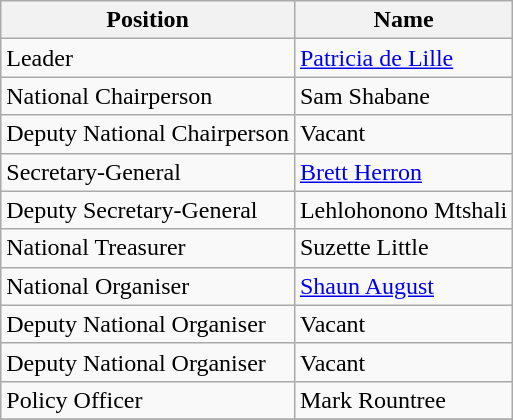<table class="wikitable">
<tr>
<th>Position</th>
<th>Name</th>
</tr>
<tr>
<td>Leader</td>
<td><a href='#'>Patricia de Lille</a></td>
</tr>
<tr>
<td>National Chairperson</td>
<td>Sam Shabane</td>
</tr>
<tr>
<td>Deputy National Chairperson</td>
<td>Vacant</td>
</tr>
<tr>
<td>Secretary-General</td>
<td><a href='#'>Brett Herron</a></td>
</tr>
<tr>
<td>Deputy Secretary-General</td>
<td>Lehlohonono Mtshali</td>
</tr>
<tr>
<td>National Treasurer</td>
<td>Suzette Little</td>
</tr>
<tr>
<td>National Organiser</td>
<td><a href='#'>Shaun August</a></td>
</tr>
<tr>
<td>Deputy National Organiser</td>
<td>Vacant</td>
</tr>
<tr>
<td>Deputy National Organiser</td>
<td>Vacant</td>
</tr>
<tr>
<td>Policy Officer</td>
<td>Mark Rountree</td>
</tr>
<tr>
</tr>
</table>
